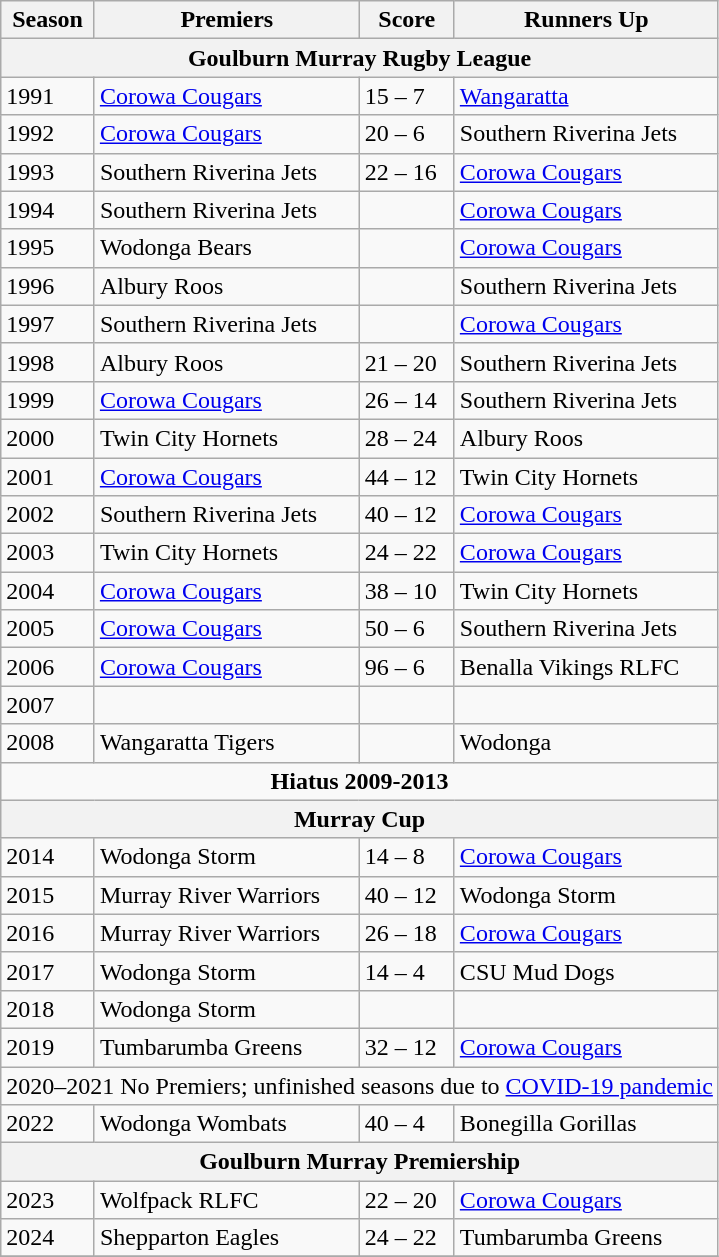<table class="wikitable" border="1">
<tr>
<th>Season</th>
<th>Premiers</th>
<th>Score</th>
<th>Runners Up</th>
</tr>
<tr>
<th colspan="4" align="center"><strong>Goulburn Murray Rugby League</strong></th>
</tr>
<tr>
<td>1991</td>
<td> <a href='#'>Corowa Cougars</a></td>
<td>15 – 7</td>
<td> <a href='#'>Wangaratta</a></td>
</tr>
<tr>
<td>1992</td>
<td> <a href='#'>Corowa Cougars</a></td>
<td>20 – 6</td>
<td> Southern Riverina Jets</td>
</tr>
<tr>
<td>1993</td>
<td> Southern Riverina Jets</td>
<td>22 – 16</td>
<td> <a href='#'>Corowa Cougars</a></td>
</tr>
<tr>
<td>1994</td>
<td> Southern Riverina Jets</td>
<td></td>
<td> <a href='#'>Corowa Cougars</a></td>
</tr>
<tr>
<td>1995</td>
<td> Wodonga Bears</td>
<td></td>
<td> <a href='#'>Corowa Cougars</a></td>
</tr>
<tr>
<td>1996</td>
<td> Albury Roos</td>
<td></td>
<td> Southern Riverina Jets</td>
</tr>
<tr>
<td>1997</td>
<td> Southern Riverina Jets</td>
<td></td>
<td> <a href='#'>Corowa Cougars</a></td>
</tr>
<tr>
<td>1998</td>
<td> Albury Roos</td>
<td>21 – 20</td>
<td> Southern Riverina Jets</td>
</tr>
<tr>
<td>1999</td>
<td> <a href='#'>Corowa Cougars</a></td>
<td>26 – 14</td>
<td> Southern Riverina Jets</td>
</tr>
<tr>
<td>2000</td>
<td> Twin City Hornets</td>
<td>28 – 24</td>
<td> Albury Roos</td>
</tr>
<tr>
<td>2001</td>
<td> <a href='#'>Corowa Cougars</a></td>
<td>44 – 12</td>
<td> Twin City Hornets</td>
</tr>
<tr>
<td>2002</td>
<td> Southern Riverina Jets</td>
<td>40 – 12</td>
<td> <a href='#'>Corowa Cougars</a></td>
</tr>
<tr>
<td>2003</td>
<td> Twin City Hornets</td>
<td>24 – 22</td>
<td> <a href='#'>Corowa Cougars</a></td>
</tr>
<tr>
<td>2004</td>
<td> <a href='#'>Corowa Cougars</a></td>
<td>38 – 10</td>
<td> Twin City Hornets</td>
</tr>
<tr>
<td>2005</td>
<td> <a href='#'>Corowa Cougars</a></td>
<td>50 – 6</td>
<td> Southern Riverina Jets</td>
</tr>
<tr>
<td>2006</td>
<td> <a href='#'>Corowa Cougars</a></td>
<td>96 – 6</td>
<td> Benalla Vikings RLFC</td>
</tr>
<tr>
<td>2007</td>
<td align="center"></td>
<td></td>
<td></td>
</tr>
<tr>
<td>2008</td>
<td> Wangaratta Tigers</td>
<td></td>
<td> Wodonga</td>
</tr>
<tr>
<td colspan="4" align="center"><strong>Hiatus 2009-2013</strong></td>
</tr>
<tr>
<th colspan="4" align="center"><strong>Murray Cup</strong></th>
</tr>
<tr>
<td>2014</td>
<td> Wodonga Storm</td>
<td>14 – 8</td>
<td> <a href='#'>Corowa Cougars</a></td>
</tr>
<tr>
<td>2015</td>
<td> Murray River Warriors</td>
<td>40 – 12</td>
<td> Wodonga Storm</td>
</tr>
<tr>
<td>2016</td>
<td> Murray River Warriors</td>
<td>26 – 18</td>
<td> <a href='#'>Corowa Cougars</a></td>
</tr>
<tr>
<td>2017</td>
<td> Wodonga Storm</td>
<td>14 – 4</td>
<td> CSU Mud Dogs</td>
</tr>
<tr>
<td>2018</td>
<td> Wodonga Storm</td>
<td></td>
<td></td>
</tr>
<tr>
<td>2019</td>
<td> Tumbarumba Greens</td>
<td>32 – 12</td>
<td> <a href='#'>Corowa Cougars</a></td>
</tr>
<tr>
<td colspan="4">2020–2021 No Premiers; unfinished seasons due to <a href='#'>COVID-19 pandemic</a></td>
</tr>
<tr>
<td>2022</td>
<td> Wodonga Wombats</td>
<td>40 – 4</td>
<td> Bonegilla Gorillas</td>
</tr>
<tr>
<th colspan="4">Goulburn Murray Premiership</th>
</tr>
<tr>
<td>2023</td>
<td> Wolfpack RLFC</td>
<td>22 – 20</td>
<td> <a href='#'>Corowa Cougars</a></td>
</tr>
<tr>
<td>2024</td>
<td> Shepparton Eagles</td>
<td>24 – 22</td>
<td> Tumbarumba Greens</td>
</tr>
<tr>
</tr>
</table>
